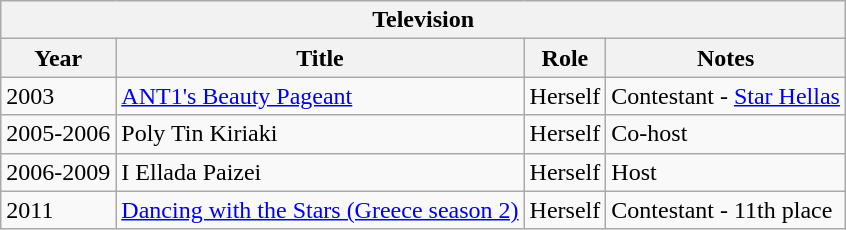<table class="wikitable sortable">
<tr>
<th colspan="4">Television</th>
</tr>
<tr>
<th>Year</th>
<th>Title</th>
<th>Role</th>
<th class="unsortable">Notes</th>
</tr>
<tr>
<td>2003</td>
<td><a href='#'>ANT1's Beauty Pageant</a></td>
<td>Herself</td>
<td>Contestant - <a href='#'>Star Hellas</a></td>
</tr>
<tr>
<td>2005-2006</td>
<td>Poly Tin Kiriaki</td>
<td>Herself</td>
<td>Co-host</td>
</tr>
<tr>
<td>2006-2009</td>
<td>I Ellada Paizei</td>
<td>Herself</td>
<td>Host</td>
</tr>
<tr>
<td>2011</td>
<td><a href='#'>Dancing with the Stars (Greece season 2)</a></td>
<td>Herself</td>
<td>Contestant - 11th place</td>
</tr>
</table>
